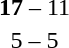<table style="text-align:center">
<tr>
<th width=200></th>
<th width=100></th>
<th width=200></th>
</tr>
<tr>
<td align=right><strong></strong></td>
<td><strong>17</strong> – 11</td>
<td align=left></td>
</tr>
<tr>
<td align=right></td>
<td>5 – 5</td>
<td align=left></td>
</tr>
</table>
